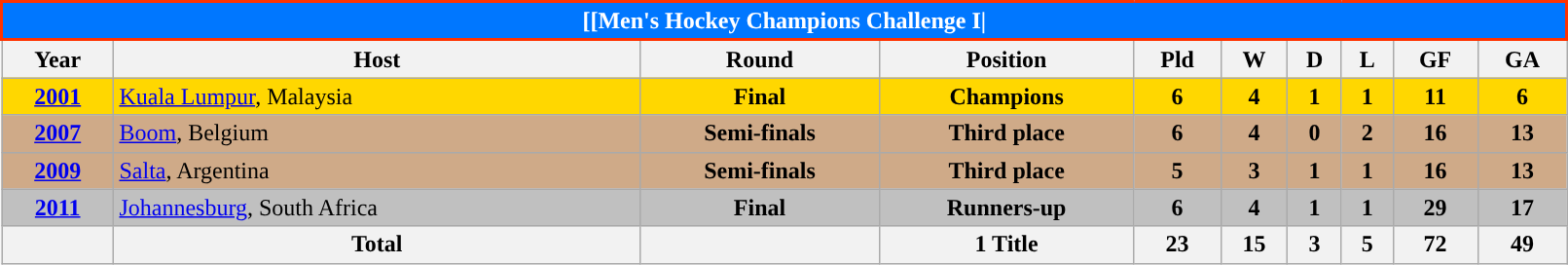<table class="wikitable" style="text-align: center; width:85%">
<tr>
<th colspan=10 style="background: #0077FF;border: 2px solid #ff3300;color: #FFFFFF;">[[Men's Hockey Champions Challenge I|</th>
</tr>
<tr>
<th>Year</th>
<th>Host</th>
<th>Round</th>
<th>Position</th>
<th>Pld</th>
<th>W</th>
<th>D</th>
<th>L</th>
<th>GF</th>
<th>GA</th>
</tr>
<tr bgcolor=Gold>
<td><strong><a href='#'>2001</a></strong></td>
<td align=left> <a href='#'>Kuala Lumpur</a>, Malaysia</td>
<td><strong>Final</strong></td>
<td><strong>Champions</strong></td>
<td><strong>6</strong></td>
<td><strong>4</strong></td>
<td><strong>1</strong></td>
<td><strong>1</strong></td>
<td><strong>11</strong></td>
<td><strong>6</strong></td>
</tr>
<tr bgcolor=#CFAA88>
<td><strong><a href='#'>2007</a></strong></td>
<td align=left> <a href='#'>Boom</a>, Belgium</td>
<td><strong>Semi-finals</strong></td>
<td><strong>Third place</strong></td>
<td><strong>6</strong></td>
<td><strong>4</strong></td>
<td><strong>0</strong></td>
<td><strong>2</strong></td>
<td><strong>16</strong></td>
<td><strong>13</strong></td>
</tr>
<tr bgcolor=#CFAA88>
<td><strong><a href='#'>2009</a></strong></td>
<td align=left> <a href='#'>Salta</a>, Argentina</td>
<td><strong>Semi-finals</strong></td>
<td><strong>Third place</strong></td>
<td><strong>5</strong></td>
<td><strong>3</strong></td>
<td><strong>1</strong></td>
<td><strong>1</strong></td>
<td><strong>16</strong></td>
<td><strong>13</strong></td>
</tr>
<tr bgcolor=Silver>
<td><strong><a href='#'>2011</a></strong></td>
<td align=left> <a href='#'>Johannesburg</a>, South Africa</td>
<td><strong>Final</strong></td>
<td><strong>Runners-up</strong></td>
<td><strong>6</strong></td>
<td><strong>4</strong></td>
<td><strong>1</strong></td>
<td><strong>1</strong></td>
<td><strong>29</strong></td>
<td><strong>17</strong></td>
</tr>
<tr>
<th></th>
<th>Total</th>
<th></th>
<th>1 Title</th>
<th>23</th>
<th>15</th>
<th>3</th>
<th>5</th>
<th>72</th>
<th>49</th>
</tr>
</table>
